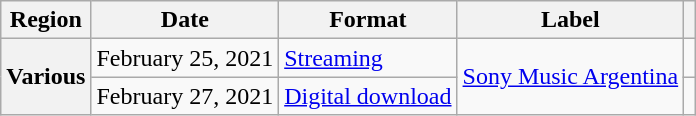<table class="wikitable plainrowheaders">
<tr>
<th scope="col">Region</th>
<th scope="col">Date</th>
<th scope="col">Format</th>
<th scope="col">Label</th>
<th scope="col"></th>
</tr>
<tr>
<th rowspan="2" scope="row">Various</th>
<td>February 25, 2021</td>
<td><a href='#'>Streaming</a></td>
<td rowspan="2"><a href='#'>Sony Music Argentina</a></td>
<td></td>
</tr>
<tr>
<td>February 27, 2021</td>
<td><a href='#'>Digital download</a></td>
<td></td>
</tr>
</table>
